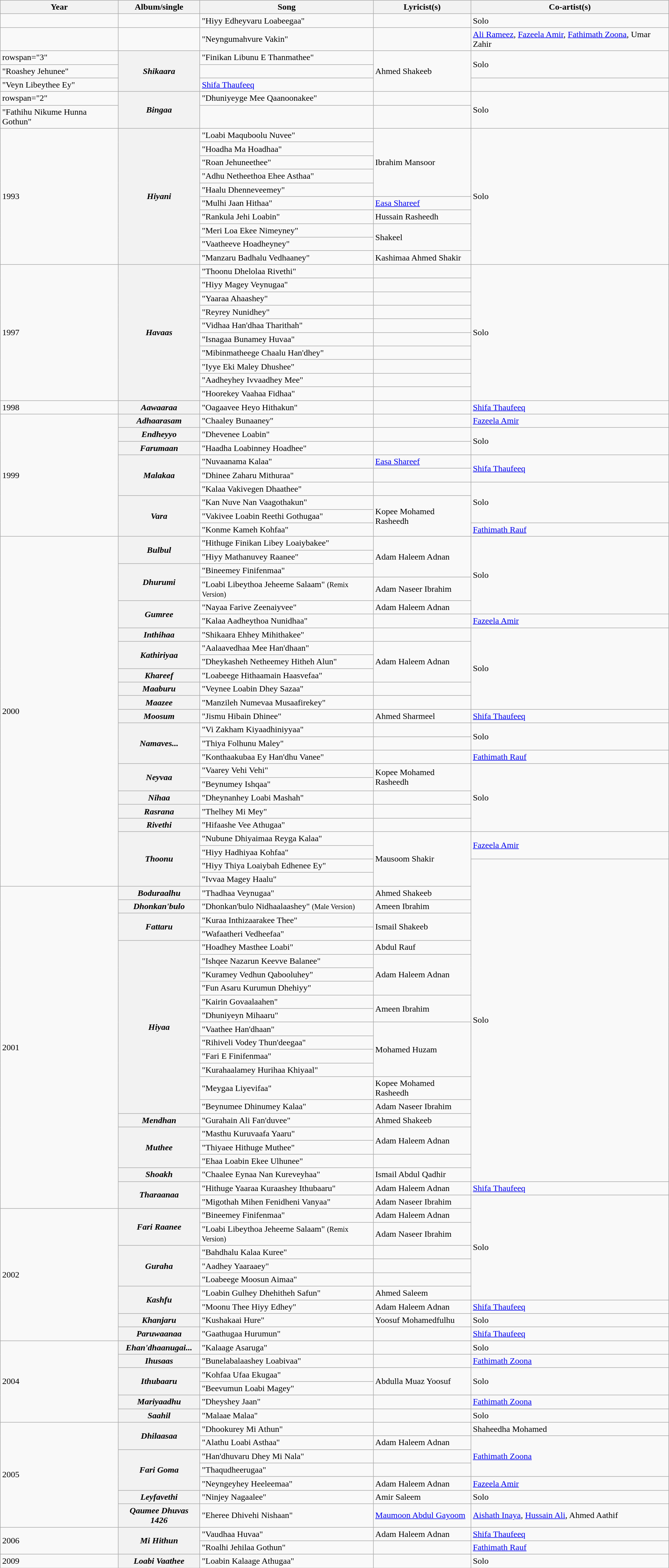<table class="wikitable plainrowheaders">
<tr>
<th scope="col">Year</th>
<th scope="col">Album/single</th>
<th scope="col">Song</th>
<th scope="col">Lyricist(s)</th>
<th scope="col">Co-artist(s)</th>
</tr>
<tr>
<td></td>
<td></td>
<td>"Hiyy Edheyvaru Loabeegaa"</td>
<td></td>
<td>Solo</td>
</tr>
<tr>
<td></td>
<td></td>
<td>"Neyngumahvure Vakin"</td>
<td></td>
<td><a href='#'>Ali Rameez</a>, <a href='#'>Fazeela Amir</a>, <a href='#'>Fathimath Zoona</a>, Umar Zahir</td>
</tr>
<tr>
<td>rowspan="3" </td>
<th scope="row" rowspan="3"><em>Shikaara</em></th>
<td>"Finikan Libunu E Thanmathee"</td>
<td rowspan="3">Ahmed Shakeeb</td>
<td rowspan="2">Solo</td>
</tr>
<tr>
<td>"Roashey Jehunee"</td>
</tr>
<tr>
<td>"Veyn Libeythee Ey"</td>
<td><a href='#'>Shifa Thaufeeq</a></td>
</tr>
<tr>
<td>rowspan="2" </td>
<th scope="row" rowspan="2"><em>Bingaa</em></th>
<td>"Dhuniyeyge Mee Qaanoonakee"</td>
<td></td>
<td rowspan="2">Solo</td>
</tr>
<tr>
<td>"Fathihu Nikume Hunna Gothun"</td>
<td></td>
</tr>
<tr>
<td rowspan="10">1993</td>
<th scope="row" rowspan="10"><em>Hiyani</em></th>
<td>"Loabi Maquboolu Nuvee"</td>
<td rowspan="5">Ibrahim Mansoor</td>
<td rowspan="10">Solo</td>
</tr>
<tr>
<td>"Hoadha Ma Hoadhaa"</td>
</tr>
<tr>
<td>"Roan Jehuneethee"</td>
</tr>
<tr>
<td>"Adhu Netheethoa Ehee Asthaa"</td>
</tr>
<tr>
<td>"Haalu Dhenneveemey"</td>
</tr>
<tr>
<td>"Mulhi Jaan Hithaa"</td>
<td><a href='#'>Easa Shareef</a></td>
</tr>
<tr>
<td>"Rankula Jehi Loabin"</td>
<td>Hussain Rasheedh</td>
</tr>
<tr>
<td>"Meri Loa Ekee Nimeyney"</td>
<td rowspan="2">Shakeel</td>
</tr>
<tr>
<td>"Vaatheeve Hoadheyney"</td>
</tr>
<tr>
<td>"Manzaru Badhalu Vedhaaney"</td>
<td>Kashimaa Ahmed Shakir</td>
</tr>
<tr>
<td rowspan="10">1997</td>
<th scope="row" rowspan="10"><em>Havaas</em></th>
<td>"Thoonu Dhelolaa Rivethi"</td>
<td></td>
<td rowspan="10">Solo</td>
</tr>
<tr>
<td>"Hiyy Magey Veynugaa"</td>
<td></td>
</tr>
<tr>
<td>"Yaaraa Ahaashey"</td>
<td></td>
</tr>
<tr>
<td>"Reyrey Nunidhey"</td>
<td></td>
</tr>
<tr>
<td>"Vidhaa Han'dhaa Tharithah"</td>
<td></td>
</tr>
<tr>
<td>"Isnagaa Bunamey Huvaa"</td>
<td></td>
</tr>
<tr>
<td>"Mibinmatheege Chaalu Han'dhey"</td>
<td></td>
</tr>
<tr>
<td>"Iyye Eki Maley Dhushee"</td>
<td></td>
</tr>
<tr>
<td>"Aadheyhey Ivvaadhey Mee"</td>
<td></td>
</tr>
<tr>
<td>"Hoorekey Vaahaa Fidhaa"</td>
<td></td>
</tr>
<tr>
<td>1998</td>
<th scope="row"><em>Aawaaraa</em></th>
<td>"Oagaavee Heyo Hithakun"</td>
<td></td>
<td><a href='#'>Shifa Thaufeeq</a></td>
</tr>
<tr>
<td rowspan="9">1999</td>
<th scope="row"><em>Adhaarasam</em></th>
<td>"Chaaley Bunaaney"</td>
<td></td>
<td><a href='#'>Fazeela Amir</a></td>
</tr>
<tr>
<th scope="row"><em>Endheyyo</em></th>
<td>"Dhevenee Loabin"</td>
<td></td>
<td rowspan="2">Solo</td>
</tr>
<tr>
<th scope="row"><em>Farumaan</em></th>
<td>"Haadha Loabinney Hoadhee"</td>
<td></td>
</tr>
<tr>
<th scope="row" rowspan="3"><em>Malakaa</em></th>
<td>"Nuvaanama Kalaa"</td>
<td><a href='#'>Easa Shareef</a></td>
<td rowspan="2"><a href='#'>Shifa Thaufeeq</a></td>
</tr>
<tr>
<td>"Dhinee Zaharu Mithuraa"</td>
<td></td>
</tr>
<tr>
<td>"Kalaa Vakivegen Dhaathee"</td>
<td></td>
<td rowspan="3">Solo</td>
</tr>
<tr>
<th scope="row" rowspan="3"><em>Vara</em></th>
<td>"Kan Nuve Nan Vaagothakun"</td>
<td rowspan="3">Kopee Mohamed Rasheedh</td>
</tr>
<tr>
<td>"Vakivee Loabin Reethi Gothugaa"</td>
</tr>
<tr>
<td>"Konme Kameh Kohfaa"</td>
<td><a href='#'>Fathimath Rauf</a></td>
</tr>
<tr>
<td rowspan="25">2000</td>
<th scope="row" rowspan="2"><em>Bulbul</em></th>
<td>"Hithuge Finikan Libey Loaiybakee"</td>
<td rowspan="3">Adam Haleem Adnan</td>
<td rowspan="5">Solo</td>
</tr>
<tr>
<td>"Hiyy Mathanuvey Raanee"</td>
</tr>
<tr>
<th scope="row" rowspan="2"><em>Dhurumi</em></th>
<td>"Bineemey Finifenmaa"</td>
</tr>
<tr>
<td>"Loabi Libeythoa Jeheeme Salaam" <small>(Remix Version)</small></td>
<td>Adam Naseer Ibrahim</td>
</tr>
<tr>
<th scope="row" rowspan="2"><em>Gumree</em></th>
<td>"Nayaa Farive Zeenaiyvee"</td>
<td>Adam Haleem Adnan</td>
</tr>
<tr>
<td>"Kalaa Aadheythoa Nunidhaa"</td>
<td></td>
<td><a href='#'>Fazeela Amir</a></td>
</tr>
<tr>
<th scope="row"><em>Inthihaa</em></th>
<td>"Shikaara Ehhey Mihithakee"</td>
<td></td>
<td rowspan="6">Solo</td>
</tr>
<tr>
<th scope="row" rowspan="2"><em>Kathiriyaa</em></th>
<td>"Aalaavedhaa Mee Han'dhaan"</td>
<td rowspan="3">Adam Haleem Adnan</td>
</tr>
<tr>
<td>"Dheykasheh Netheemey Hitheh Alun"</td>
</tr>
<tr>
<th scope="row"><em>Khareef</em></th>
<td>"Loabeege Hithaamain Haasvefaa"</td>
</tr>
<tr>
<th scope="row"><em>Maaburu</em></th>
<td>"Veynee Loabin Dhey Sazaa"</td>
<td></td>
</tr>
<tr>
<th scope="row"><em>Maazee</em></th>
<td>"Manzileh Numevaa Musaafirekey"</td>
<td></td>
</tr>
<tr>
<th scope="row"><em>Moosum</em></th>
<td>"Jismu Hibain Dhinee"</td>
<td>Ahmed Sharmeel</td>
<td><a href='#'>Shifa Thaufeeq</a></td>
</tr>
<tr>
<th scope="row" rowspan="3"><em>Namaves...</em></th>
<td>"Vi Zakham Kiyaadhiniyyaa"</td>
<td></td>
<td rowspan="2">Solo</td>
</tr>
<tr>
<td>"Thiya Folhunu Maley"</td>
<td></td>
</tr>
<tr>
<td>"Konthaakubaa Ey Han'dhu Vanee"</td>
<td></td>
<td><a href='#'>Fathimath Rauf</a></td>
</tr>
<tr>
<th scope="row" rowspan="2"><em>Neyvaa</em></th>
<td>"Vaarey Vehi Vehi"</td>
<td rowspan="2">Kopee Mohamed Rasheedh</td>
<td rowspan="5">Solo</td>
</tr>
<tr>
<td>"Beynumey Ishqaa"</td>
</tr>
<tr>
<th scope="row"><em>Nihaa</em></th>
<td>"Dheynanhey Loabi Mashah"</td>
<td></td>
</tr>
<tr>
<th scope="row"><em>Rasrana</em></th>
<td>"Thelhey Mi Mey"</td>
<td></td>
</tr>
<tr>
<th scope="row"><em>Rivethi</em></th>
<td>"Hifaashe Vee Athugaa"</td>
<td></td>
</tr>
<tr>
<th scope="row" rowspan="4"><em>Thoonu</em></th>
<td>"Nubune Dhiyaimaa Reyga Kalaa"</td>
<td rowspan="4">Mausoom Shakir</td>
<td rowspan="2"><a href='#'>Fazeela Amir</a></td>
</tr>
<tr>
<td>"Hiyy Hadhiyaa Kohfaa"</td>
</tr>
<tr>
<td>"Hiyy Thiya Loaiybah Edhenee Ey"</td>
<td rowspan="23">Solo</td>
</tr>
<tr>
<td>"Ivvaa Magey Haalu"</td>
</tr>
<tr>
<td rowspan="23">2001</td>
<th scope="row"><em>Boduraalhu</em></th>
<td>"Thadhaa Veynugaa"</td>
<td>Ahmed Shakeeb</td>
</tr>
<tr>
<th scope="row"><em>Dhonkan'bulo</em></th>
<td>"Dhonkan'bulo Nidhaalaashey" <small>(Male Version)</small></td>
<td>Ameen Ibrahim</td>
</tr>
<tr>
<th scope="row" rowspan="2"><em>Fattaru</em></th>
<td>"Kuraa Inthizaarakee Thee"</td>
<td rowspan="2">Ismail Shakeeb</td>
</tr>
<tr>
<td>"Wafaatheri Vedheefaa"</td>
</tr>
<tr>
<th scope="row" rowspan="12"><em>Hiyaa</em></th>
<td>"Hoadhey Masthee Loabi"</td>
<td>Abdul Rauf</td>
</tr>
<tr>
<td>"Ishqee Nazarun Keevve Balanee"</td>
<td rowspan="3">Adam Haleem Adnan</td>
</tr>
<tr>
<td>"Kuramey Vedhun Qabooluhey"</td>
</tr>
<tr>
<td>"Fun Asaru Kurumun Dhehiyy"</td>
</tr>
<tr>
<td>"Kairin Govaalaahen"</td>
<td rowspan="2">Ameen Ibrahim</td>
</tr>
<tr>
<td>"Dhuniyeyn Mihaaru"</td>
</tr>
<tr>
<td>"Vaathee Han'dhaan"</td>
<td rowspan="4">Mohamed Huzam</td>
</tr>
<tr>
<td>"Rihiveli Vodey Thun'deegaa"</td>
</tr>
<tr>
<td>"Fari E Finifenmaa"</td>
</tr>
<tr>
<td>"Kurahaalamey Hurihaa Khiyaal"</td>
</tr>
<tr>
<td>"Meygaa Liyevifaa"</td>
<td>Kopee Mohamed Rasheedh</td>
</tr>
<tr>
<td>"Beynumee Dhinumey Kalaa"</td>
<td>Adam Naseer Ibrahim</td>
</tr>
<tr>
<th scope="row"><em>Mendhan</em></th>
<td>"Gurahain Ali Fan'duvee"</td>
<td>Ahmed Shakeeb</td>
</tr>
<tr>
<th scope="row" rowspan="3"><em>Muthee</em></th>
<td>"Masthu Kuruvaafa Yaaru"</td>
<td rowspan="2">Adam Haleem Adnan</td>
</tr>
<tr>
<td>"Thiyaee Hithuge Muthee"</td>
</tr>
<tr>
<td>"Ehaa Loabin Ekee Ulhunee"</td>
<td></td>
</tr>
<tr>
<th scope="row"><em>Shoakh</em></th>
<td>"Chaalee Eynaa Nan Kureveyhaa"</td>
<td>Ismail Abdul Qadhir</td>
</tr>
<tr>
<th scope="row" rowspan="2"><em>Tharaanaa</em></th>
<td>"Hithuge Yaaraa Kuraashey Ithubaaru"</td>
<td>Adam Haleem Adnan</td>
<td><a href='#'>Shifa Thaufeeq</a></td>
</tr>
<tr>
<td>"Migothah Mihen Fenidheni Vanyaa"</td>
<td>Adam Naseer Ibrahim</td>
<td rowspan="7">Solo</td>
</tr>
<tr>
<td rowspan="9">2002</td>
<th scope="row" rowspan="2"><em>Fari Raanee</em></th>
<td>"Bineemey Finifenmaa"</td>
<td>Adam Haleem Adnan</td>
</tr>
<tr>
<td>"Loabi Libeythoa Jeheeme Salaam" <small>(Remix Version)</small></td>
<td>Adam Naseer Ibrahim</td>
</tr>
<tr>
<th scope="row" rowspan="3"><em>Guraha</em></th>
<td>"Bahdhalu Kalaa Kuree"</td>
<td></td>
</tr>
<tr>
<td>"Aadhey Yaaraaey"</td>
<td></td>
</tr>
<tr>
<td>"Loabeege Moosun Aimaa"</td>
<td></td>
</tr>
<tr>
<th scope="row" rowspan="2"><em>Kashfu</em></th>
<td>"Loabin Gulhey Dhehitheh Safun"</td>
<td>Ahmed Saleem</td>
</tr>
<tr>
<td>"Moonu Thee Hiyy Edhey"</td>
<td>Adam Haleem Adnan</td>
<td><a href='#'>Shifa Thaufeeq</a></td>
</tr>
<tr>
<th scope="row"><em>Khanjaru</em></th>
<td>"Kushakaai Hure"</td>
<td>Yoosuf Mohamedfulhu</td>
<td>Solo</td>
</tr>
<tr>
<th scope="row"><em>Paruwaanaa</em></th>
<td>"Gaathugaa Hurumun"</td>
<td></td>
<td><a href='#'>Shifa Thaufeeq</a></td>
</tr>
<tr>
<td rowspan="6">2004</td>
<th scope="row"><em>Ehan'dhaanugai...</em></th>
<td>"Kalaage Asaruga"</td>
<td></td>
<td>Solo</td>
</tr>
<tr>
<th scope="row"><em>Ihusaas</em></th>
<td>"Bunelabalaashey Loabivaa"</td>
<td></td>
<td><a href='#'>Fathimath Zoona</a></td>
</tr>
<tr>
<th scope="row" rowspan="2"><em>Ithubaaru</em></th>
<td>"Kohfaa Ufaa Ekugaa"</td>
<td rowspan="2">Abdulla Muaz Yoosuf</td>
<td rowspan="2">Solo</td>
</tr>
<tr>
<td>"Beevumun Loabi Magey"</td>
</tr>
<tr>
<th scope="row"><em>Mariyaadhu</em></th>
<td>"Dheyshey Jaan"</td>
<td></td>
<td><a href='#'>Fathimath Zoona</a></td>
</tr>
<tr>
<th scope="row"><em>Saahil</em></th>
<td>"Malaae Malaa"</td>
<td></td>
<td>Solo</td>
</tr>
<tr>
<td rowspan="7">2005</td>
<th scope="row" rowspan="2"><em>Dhilaasaa</em></th>
<td>"Dhookurey Mi Athun"</td>
<td></td>
<td>Shaheedha Mohamed</td>
</tr>
<tr>
<td>"Alathu Loabi Asthaa"</td>
<td>Adam Haleem Adnan</td>
<td rowspan="3"><a href='#'>Fathimath Zoona</a></td>
</tr>
<tr>
<th scope="row" rowspan="3"><em>Fari Goma</em></th>
<td>"Han'dhuvaru Dhey Mi Nala"</td>
<td></td>
</tr>
<tr>
<td>"Thaqudheerugaa"</td>
<td></td>
</tr>
<tr>
<td>"Neyngeyhey Heeleemaa"</td>
<td>Adam Haleem Adnan</td>
<td><a href='#'>Fazeela Amir</a></td>
</tr>
<tr>
<th scope="row"><em>Leyfavethi</em></th>
<td>"Ninjey Nagaalee"</td>
<td>Amir Saleem</td>
<td>Solo</td>
</tr>
<tr>
<th scope="row"><em>Qaumee Dhuvas 1426</em></th>
<td>"Eheree Dhivehi Nishaan"</td>
<td><a href='#'>Maumoon Abdul Gayoom</a></td>
<td><a href='#'>Aishath Inaya</a>, <a href='#'>Hussain Ali</a>, Ahmed Aathif</td>
</tr>
<tr>
<td rowspan="2">2006</td>
<th scope="row" rowspan="2"><em>Mi Hithun</em></th>
<td>"Vaudhaa Huvaa"</td>
<td>Adam Haleem Adnan</td>
<td><a href='#'>Shifa Thaufeeq</a></td>
</tr>
<tr>
<td>"Roalhi Jehilaa Gothun"</td>
<td></td>
<td><a href='#'>Fathimath Rauf</a></td>
</tr>
<tr>
<td>2009</td>
<th scope="row"><em>Loabi Vaathee</em></th>
<td>"Loabin Kalaage Athugaa"</td>
<td></td>
<td>Solo</td>
</tr>
</table>
